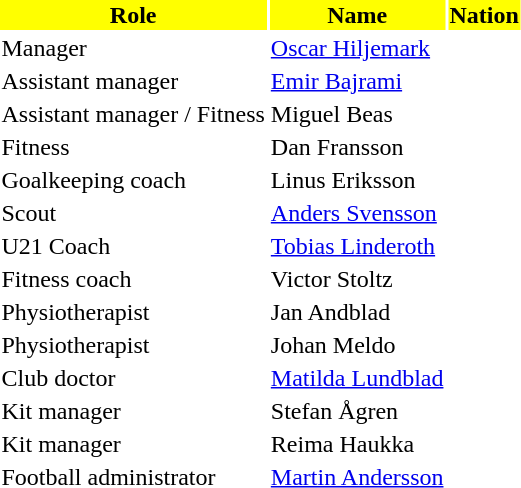<table class="toccolours">
<tr>
<th style="color:#000000; background:#FFFF00;">Role</th>
<th style="color:#000000; background:#FFFF00;">Name</th>
<th style="color:#000000; background:#FFFF00;">Nation</th>
</tr>
<tr>
<td>Manager</td>
<td><a href='#'>Oscar Hiljemark</a></td>
<td></td>
</tr>
<tr>
<td>Assistant manager</td>
<td><a href='#'>Emir Bajrami</a></td>
<td></td>
</tr>
<tr>
<td>Assistant manager / Fitness</td>
<td>Miguel Beas</td>
<td></td>
</tr>
<tr>
<td>Fitness</td>
<td>Dan Fransson</td>
<td></td>
</tr>
<tr>
<td>Goalkeeping coach</td>
<td>Linus Eriksson</td>
<td></td>
</tr>
<tr>
<td>Scout</td>
<td><a href='#'>Anders Svensson</a></td>
<td></td>
</tr>
<tr>
<td>U21 Coach</td>
<td><a href='#'>Tobias Linderoth</a></td>
<td></td>
</tr>
<tr>
<td>Fitness coach</td>
<td>Victor Stoltz</td>
<td></td>
</tr>
<tr>
<td>Physiotherapist</td>
<td>Jan Andblad</td>
<td></td>
</tr>
<tr>
<td>Physiotherapist</td>
<td>Johan Meldo</td>
<td></td>
</tr>
<tr>
<td>Club doctor</td>
<td><a href='#'>Matilda Lundblad</a></td>
<td></td>
</tr>
<tr>
<td>Kit manager</td>
<td>Stefan Ågren</td>
<td></td>
</tr>
<tr>
<td>Kit manager</td>
<td>Reima Haukka</td>
<td></td>
</tr>
<tr>
<td>Football administrator</td>
<td><a href='#'>Martin Andersson</a></td>
<td></td>
</tr>
</table>
